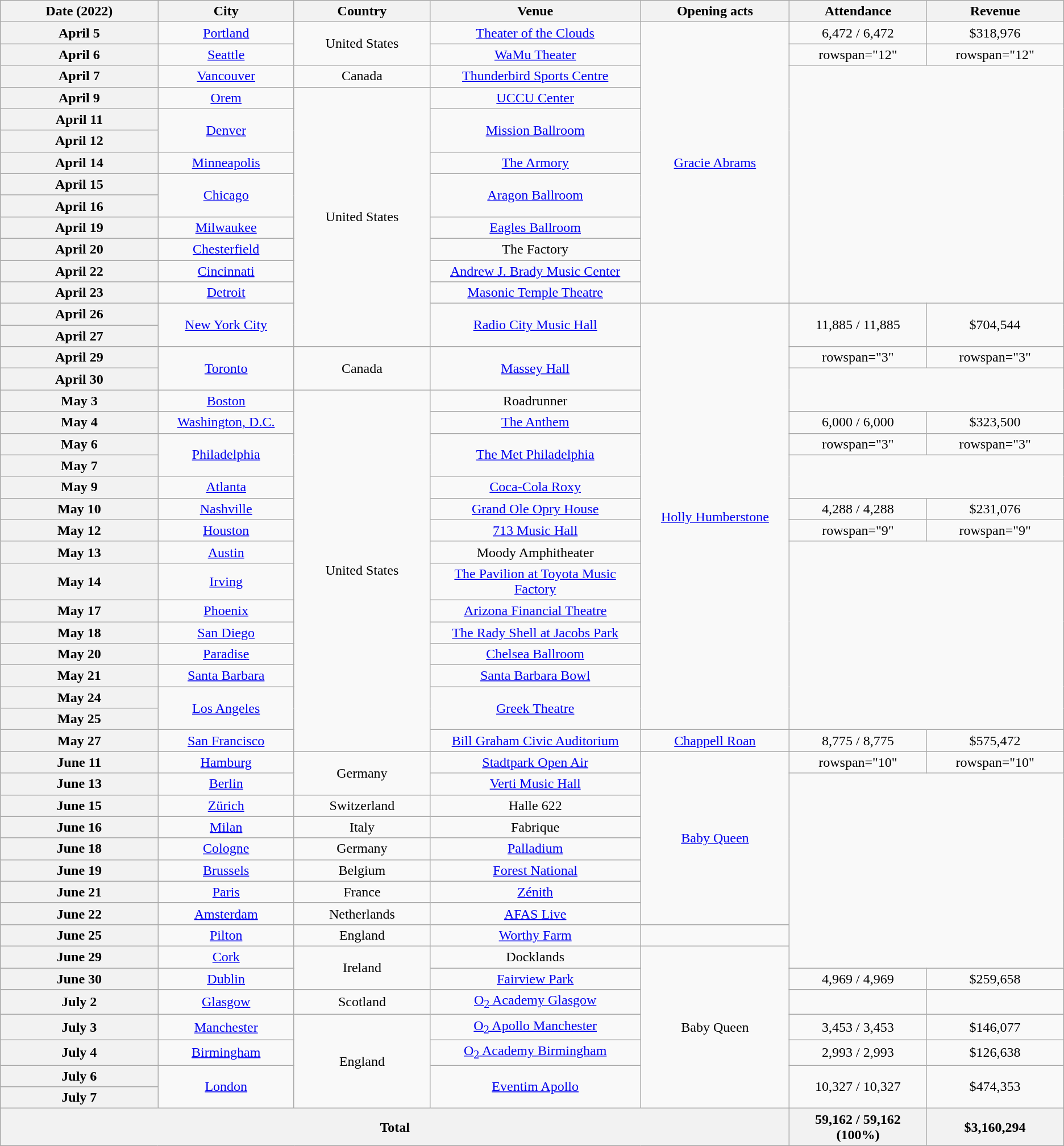<table class="wikitable plainrowheaders" style="text-align:center;">
<tr>
<th scope="col" style="width:12em;">Date (2022)</th>
<th scope="col" style="width:10em;">City</th>
<th scope="col" style="width:10em;">Country</th>
<th scope="col" style="width:16em;">Venue</th>
<th scope="col" style="width:11em;">Opening acts</th>
<th scope="col" style="width:10em;">Attendance</th>
<th scope="col" style="width:10em;">Revenue</th>
</tr>
<tr>
<th scope="row" style="text-align:center;">April 5</th>
<td><a href='#'>Portland</a></td>
<td rowspan="2">United States</td>
<td><a href='#'>Theater of the Clouds</a></td>
<td rowspan="13"><a href='#'>Gracie Abrams</a></td>
<td>6,472 / 6,472</td>
<td>$318,976</td>
</tr>
<tr>
<th scope="row" style="text-align:center;">April 6</th>
<td><a href='#'>Seattle</a></td>
<td><a href='#'>WaMu Theater</a></td>
<td>rowspan="12" </td>
<td>rowspan="12" </td>
</tr>
<tr>
<th scope="row" style="text-align:center;">April 7</th>
<td><a href='#'>Vancouver</a></td>
<td>Canada</td>
<td><a href='#'>Thunderbird Sports Centre</a></td>
</tr>
<tr>
<th scope="row" style="text-align:center;">April 9</th>
<td><a href='#'>Orem</a></td>
<td rowspan="12">United States</td>
<td><a href='#'>UCCU Center</a></td>
</tr>
<tr>
<th scope="row" style="text-align:center;">April 11</th>
<td rowspan="2"><a href='#'>Denver</a></td>
<td rowspan="2"><a href='#'>Mission Ballroom</a></td>
</tr>
<tr>
<th scope="row" style="text-align:center;">April 12</th>
</tr>
<tr>
<th scope="row" style="text-align:center;">April 14</th>
<td><a href='#'>Minneapolis</a></td>
<td><a href='#'>The Armory</a></td>
</tr>
<tr>
<th scope="row" style="text-align:center;">April 15</th>
<td rowspan="2"><a href='#'>Chicago</a></td>
<td rowspan="2"><a href='#'>Aragon Ballroom</a></td>
</tr>
<tr>
<th scope="row" style="text-align:center;">April 16</th>
</tr>
<tr>
<th scope="row" style="text-align:center;">April 19</th>
<td><a href='#'>Milwaukee</a></td>
<td><a href='#'>Eagles Ballroom</a></td>
</tr>
<tr>
<th scope="row" style="text-align:center;">April 20</th>
<td><a href='#'>Chesterfield</a></td>
<td>The Factory</td>
</tr>
<tr>
<th scope="row" style="text-align:center;">April 22</th>
<td><a href='#'>Cincinnati</a></td>
<td><a href='#'>Andrew J. Brady Music Center</a></td>
</tr>
<tr>
<th scope="row" style="text-align:center;">April 23</th>
<td><a href='#'>Detroit</a></td>
<td><a href='#'>Masonic Temple Theatre</a></td>
</tr>
<tr>
<th scope="row" style="text-align:center;">April 26</th>
<td rowspan="2"><a href='#'>New York City</a></td>
<td rowspan="2"><a href='#'>Radio City Music Hall</a></td>
<td rowspan="19"><a href='#'>Holly Humberstone</a></td>
<td rowspan="2">11,885 / 11,885</td>
<td rowspan="2">$704,544</td>
</tr>
<tr>
<th scope="row" style="text-align:center;">April 27</th>
</tr>
<tr>
<th scope="row" style="text-align:center;">April 29</th>
<td rowspan="2"><a href='#'>Toronto</a></td>
<td rowspan="2">Canada</td>
<td rowspan="2"><a href='#'>Massey Hall</a></td>
<td>rowspan="3" </td>
<td>rowspan="3" </td>
</tr>
<tr>
<th scope="row" style="text-align:center;">April 30</th>
</tr>
<tr>
<th scope="row" style="text-align:center;">May 3</th>
<td><a href='#'>Boston</a></td>
<td rowspan="16">United States</td>
<td>Roadrunner</td>
</tr>
<tr>
<th scope="row" style="text-align:center;">May 4</th>
<td><a href='#'>Washington, D.C.</a></td>
<td><a href='#'>The Anthem</a></td>
<td>6,000 / 6,000</td>
<td>$323,500</td>
</tr>
<tr>
<th scope="row" style="text-align:center;">May 6</th>
<td rowspan="2"><a href='#'>Philadelphia</a></td>
<td rowspan="2"><a href='#'>The Met Philadelphia</a></td>
<td>rowspan="3" </td>
<td>rowspan="3" </td>
</tr>
<tr>
<th scope="row" style="text-align:center;">May 7</th>
</tr>
<tr>
<th scope="row" style="text-align:center;">May 9</th>
<td><a href='#'>Atlanta</a></td>
<td><a href='#'>Coca-Cola Roxy</a></td>
</tr>
<tr>
<th scope="row" style="text-align:center;">May 10</th>
<td><a href='#'>Nashville</a></td>
<td><a href='#'>Grand Ole Opry House</a></td>
<td>4,288 / 4,288</td>
<td>$231,076</td>
</tr>
<tr>
<th scope="row" style="text-align:center;">May 12</th>
<td><a href='#'>Houston</a></td>
<td><a href='#'>713 Music Hall</a></td>
<td>rowspan="9" </td>
<td>rowspan="9" </td>
</tr>
<tr>
<th scope="row" style="text-align:center;">May 13</th>
<td><a href='#'>Austin</a></td>
<td>Moody Amphitheater</td>
</tr>
<tr>
<th scope="row" style="text-align:center;">May 14</th>
<td><a href='#'>Irving</a></td>
<td><a href='#'>The Pavilion at Toyota Music Factory</a></td>
</tr>
<tr>
<th scope="row" style="text-align:center;">May 17</th>
<td><a href='#'>Phoenix</a></td>
<td><a href='#'>Arizona Financial Theatre</a></td>
</tr>
<tr>
<th scope="row" style="text-align:center;">May 18</th>
<td><a href='#'>San Diego</a></td>
<td><a href='#'>The Rady Shell at Jacobs Park</a></td>
</tr>
<tr>
<th scope="row" style="text-align:center;">May 20</th>
<td><a href='#'>Paradise</a></td>
<td><a href='#'>Chelsea Ballroom</a></td>
</tr>
<tr>
<th scope="row" style="text-align:center;">May 21</th>
<td><a href='#'>Santa Barbara</a></td>
<td><a href='#'>Santa Barbara Bowl</a></td>
</tr>
<tr>
<th scope="row" style="text-align:center;">May 24</th>
<td rowspan="2"><a href='#'>Los Angeles</a></td>
<td rowspan="2"><a href='#'>Greek Theatre</a></td>
</tr>
<tr>
<th scope="row" style="text-align:center;">May 25</th>
</tr>
<tr>
<th scope="row" style="text-align:center;">May 27</th>
<td><a href='#'>San Francisco</a></td>
<td><a href='#'>Bill Graham Civic Auditorium</a></td>
<td><a href='#'>Chappell Roan</a></td>
<td>8,775 / 8,775</td>
<td>$575,472</td>
</tr>
<tr>
<th scope="row" style="text-align:center;">June 11</th>
<td><a href='#'>Hamburg</a></td>
<td rowspan="2">Germany</td>
<td><a href='#'>Stadtpark Open Air</a></td>
<td rowspan="8"><a href='#'>Baby Queen</a></td>
<td>rowspan="10" </td>
<td>rowspan="10" </td>
</tr>
<tr>
<th scope="row" style="text-align:center;">June 13</th>
<td><a href='#'>Berlin</a></td>
<td><a href='#'>Verti Music Hall</a></td>
</tr>
<tr>
<th scope="row" style="text-align:center;">June 15</th>
<td><a href='#'>Zürich</a></td>
<td>Switzerland</td>
<td>Halle 622</td>
</tr>
<tr>
<th scope="row" style="text-align:center;">June 16</th>
<td><a href='#'>Milan</a></td>
<td>Italy</td>
<td>Fabrique</td>
</tr>
<tr>
<th scope="row" style="text-align:center;">June 18</th>
<td><a href='#'>Cologne</a></td>
<td>Germany</td>
<td><a href='#'>Palladium</a></td>
</tr>
<tr>
<th scope="row" style="text-align:center;">June 19</th>
<td><a href='#'>Brussels</a></td>
<td>Belgium</td>
<td><a href='#'>Forest National</a></td>
</tr>
<tr>
<th scope="row" style="text-align:center;">June 21</th>
<td><a href='#'>Paris</a></td>
<td>France</td>
<td><a href='#'>Zénith</a></td>
</tr>
<tr>
<th scope="row" style="text-align:center;">June 22</th>
<td><a href='#'>Amsterdam</a></td>
<td>Netherlands</td>
<td><a href='#'>AFAS Live</a></td>
</tr>
<tr>
<th scope="row" style="text-align:center;">June 25</th>
<td><a href='#'>Pilton</a></td>
<td>England</td>
<td><a href='#'>Worthy Farm</a></td>
<td></td>
</tr>
<tr>
<th scope="row" style="text-align:center;">June 29</th>
<td><a href='#'>Cork</a></td>
<td rowspan="2">Ireland</td>
<td>Docklands</td>
<td rowspan="7">Baby Queen</td>
</tr>
<tr>
<th scope="row" style="text-align:center;">June 30</th>
<td><a href='#'>Dublin</a></td>
<td><a href='#'>Fairview Park</a></td>
<td>4,969 / 4,969</td>
<td>$259,658</td>
</tr>
<tr>
<th scope="row" style="text-align:center;">July 2</th>
<td><a href='#'>Glasgow</a></td>
<td>Scotland</td>
<td><a href='#'>O<sub>2</sub> Academy Glasgow</a></td>
<td></td>
<td></td>
</tr>
<tr>
<th scope="row" style="text-align:center;">July 3</th>
<td><a href='#'>Manchester</a></td>
<td rowspan="4">England</td>
<td><a href='#'>O<sub>2</sub> Apollo Manchester</a></td>
<td>3,453 / 3,453</td>
<td>$146,077</td>
</tr>
<tr>
<th scope="row" style="text-align:center;">July 4</th>
<td><a href='#'>Birmingham</a></td>
<td><a href='#'>O<sub>2</sub> Academy Birmingham</a></td>
<td>2,993 / 2,993</td>
<td>$126,638</td>
</tr>
<tr>
<th scope="row" style="text-align:center;">July 6</th>
<td rowspan="2"><a href='#'>London</a></td>
<td rowspan="2"><a href='#'>Eventim Apollo</a></td>
<td rowspan="2">10,327 / 10,327</td>
<td rowspan="2">$474,353</td>
</tr>
<tr>
<th scope="row" style="text-align:center;">July 7</th>
</tr>
<tr>
<th colspan="5">Total</th>
<th>59,162 / 59,162 (100%)</th>
<th>$3,160,294</th>
</tr>
</table>
